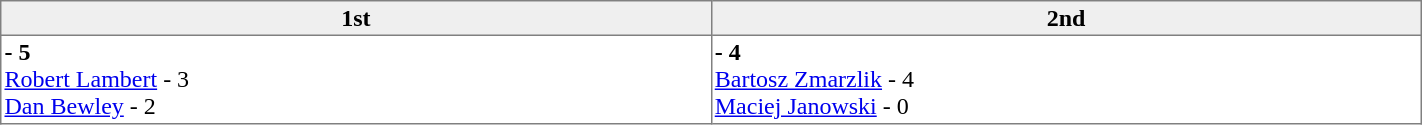<table border="1" cellpadding="2" cellspacing="0"  style="width:75%; border-collapse:collapse;">
<tr style="text-align:left; background:#efefef;">
<th width=15% align=center >1st</th>
<th width=15% align=center >2nd</th>
</tr>
<tr align=left>
<td valign=top align=left ><strong> - 5</strong><br><a href='#'>Robert Lambert</a> - 3<br><a href='#'>Dan Bewley</a> - 2</td>
<td valign=top align=left ><strong> - 4</strong><br><a href='#'>Bartosz Zmarzlik</a> - 4<br><a href='#'>Maciej Janowski</a> - 0</td>
</tr>
</table>
